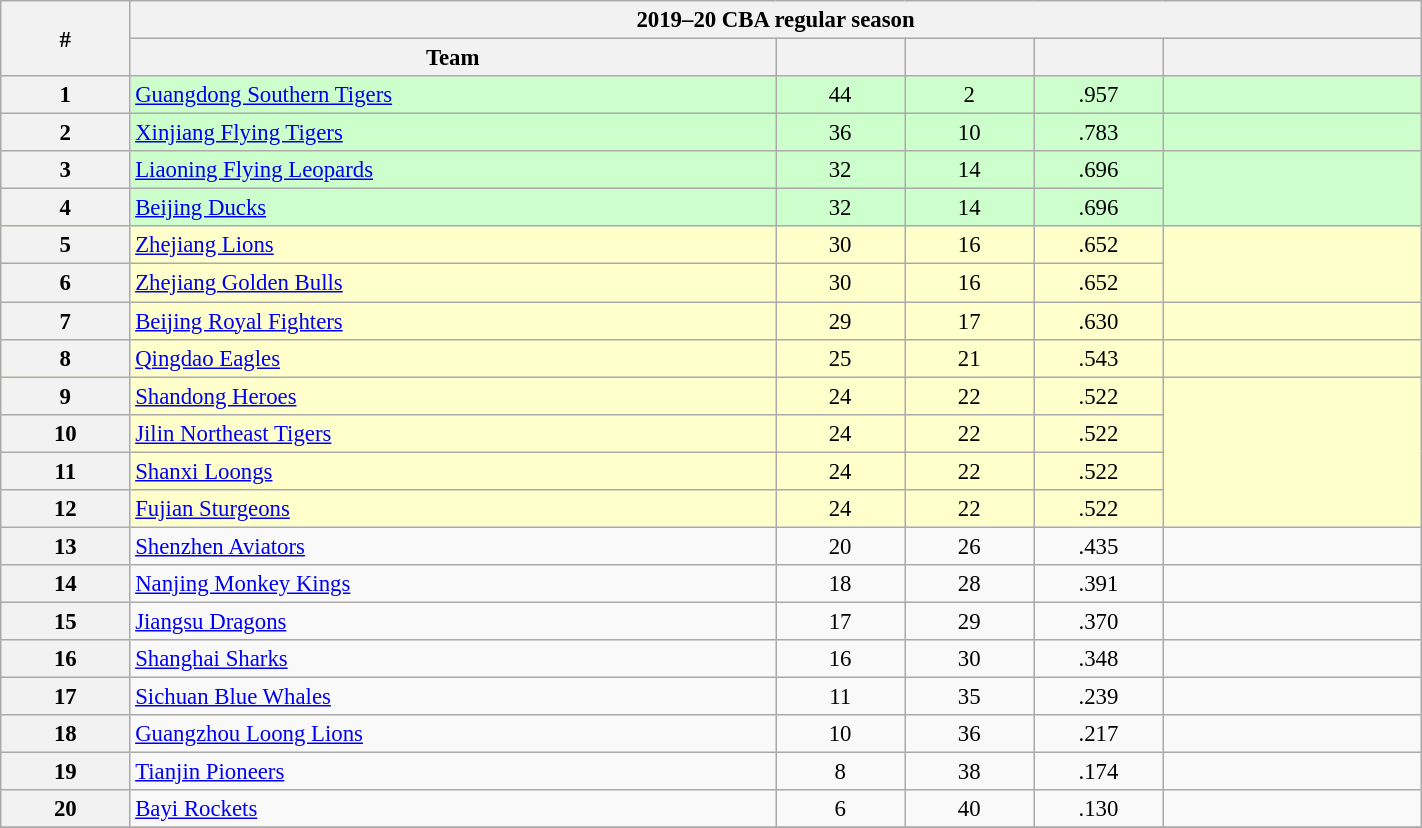<table class="wikitable"  style="width:75%; font-size:95%;">
<tr>
<th style="width:5%;" rowspan="2">#</th>
<th colspan="6" style="text-align:center;">2019–20 CBA regular season</th>
</tr>
<tr style="text-align:center;">
<th style="width:25%;">Team</th>
<th style="width:5%;"></th>
<th style="width:5%;"></th>
<th style="width:5%;"></th>
<th style="width:10%;"></th>
</tr>
<tr style="text-align:center; background:#cfc;">
<th>1</th>
<td style="text-align:left;"><a href='#'>Guangdong Southern Tigers</a></td>
<td>44</td>
<td>2</td>
<td>.957</td>
<td></td>
</tr>
<tr style="text-align:center; background:#cfc;">
<th>2</th>
<td style="text-align:left;"><a href='#'>Xinjiang Flying Tigers</a></td>
<td>36</td>
<td>10</td>
<td>.783</td>
<td></td>
</tr>
<tr style="text-align:center; background:#cfc;">
<th>3</th>
<td style="text-align:left;"><a href='#'>Liaoning Flying Leopards</a></td>
<td>32</td>
<td>14</td>
<td>.696</td>
<td rowspan=2></td>
</tr>
<tr style="text-align:center; background:#cfc;">
<th>4</th>
<td style="text-align:left;"><a href='#'>Beijing Ducks</a></td>
<td>32</td>
<td>14</td>
<td>.696</td>
</tr>
<tr style="text-align:center; background:#ffc;">
<th>5</th>
<td style="text-align:left;"><a href='#'>Zhejiang Lions</a></td>
<td>30</td>
<td>16</td>
<td>.652</td>
<td rowspan=2></td>
</tr>
<tr style="text-align:center; background:#ffc;">
<th>6</th>
<td style="text-align:left;"><a href='#'>Zhejiang Golden Bulls</a></td>
<td>30</td>
<td>16</td>
<td>.652</td>
</tr>
<tr style="text-align:center; background:#ffc;">
<th>7</th>
<td style="text-align:left;"><a href='#'>Beijing Royal Fighters</a></td>
<td>29</td>
<td>17</td>
<td>.630</td>
<td></td>
</tr>
<tr style="text-align:center; background:#ffc;">
<th>8</th>
<td style="text-align:left;"><a href='#'>Qingdao Eagles</a></td>
<td>25</td>
<td>21</td>
<td>.543</td>
<td></td>
</tr>
<tr style="text-align:center; background:#ffc;">
<th>9</th>
<td style="text-align:left;"><a href='#'>Shandong Heroes</a></td>
<td>24</td>
<td>22</td>
<td>.522</td>
<td rowspan=4></td>
</tr>
<tr style="text-align:center; background:#ffc;">
<th>10</th>
<td style="text-align:left;"><a href='#'>Jilin Northeast Tigers</a></td>
<td>24</td>
<td>22</td>
<td>.522</td>
</tr>
<tr style="text-align:center; background:#ffc;">
<th>11</th>
<td style="text-align:left;"><a href='#'>Shanxi Loongs</a></td>
<td>24</td>
<td>22</td>
<td>.522</td>
</tr>
<tr style="text-align:center; background:#ffc;">
<th>12</th>
<td style="text-align:left;"><a href='#'>Fujian Sturgeons</a></td>
<td>24</td>
<td>22</td>
<td>.522</td>
</tr>
<tr style="text-align:center;">
<th>13</th>
<td style="text-align:left;"><a href='#'>Shenzhen Aviators</a></td>
<td>20</td>
<td>26</td>
<td>.435</td>
<td></td>
</tr>
<tr style="text-align:center;">
<th>14</th>
<td style="text-align:left;"><a href='#'>Nanjing Monkey Kings</a></td>
<td>18</td>
<td>28</td>
<td>.391</td>
<td></td>
</tr>
<tr style="text-align:center;">
<th>15</th>
<td style="text-align:left;"><a href='#'>Jiangsu Dragons</a></td>
<td>17</td>
<td>29</td>
<td>.370</td>
<td></td>
</tr>
<tr style="text-align:center;">
<th>16</th>
<td style="text-align:left;"><a href='#'>Shanghai Sharks</a></td>
<td>16</td>
<td>30</td>
<td>.348</td>
<td></td>
</tr>
<tr style="text-align:center;">
<th>17</th>
<td style="text-align:left;"><a href='#'>Sichuan Blue Whales</a></td>
<td>11</td>
<td>35</td>
<td>.239</td>
<td></td>
</tr>
<tr style="text-align:center;">
<th>18</th>
<td style="text-align:left;"><a href='#'>Guangzhou Loong Lions</a></td>
<td>10</td>
<td>36</td>
<td>.217</td>
<td></td>
</tr>
<tr style="text-align:center;">
<th>19</th>
<td style="text-align:left;"><a href='#'>Tianjin Pioneers</a></td>
<td>8</td>
<td>38</td>
<td>.174</td>
<td></td>
</tr>
<tr style="text-align:center;">
<th>20</th>
<td style="text-align:left;"><a href='#'>Bayi Rockets</a></td>
<td>6</td>
<td>40</td>
<td>.130</td>
<td></td>
</tr>
<tr style="text-align:center;">
</tr>
</table>
